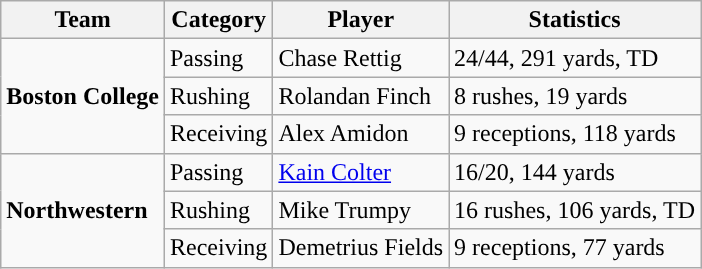<table class="wikitable" style="float: left;">
<tr>
<th>Team</th>
<th>Category</th>
<th>Player</th>
<th>Statistics</th>
</tr>
<tr>
<td rowspan=3><strong>Boston College</strong></td>
<td>Passing</td>
<td>Chase Rettig</td>
<td>24/44, 291 yards, TD</td>
</tr>
<tr>
<td>Rushing</td>
<td>Rolandan Finch</td>
<td>8 rushes, 19 yards</td>
</tr>
<tr>
<td>Receiving</td>
<td>Alex Amidon</td>
<td>9 receptions, 118 yards</td>
</tr>
<tr>
<td rowspan=3><strong>Northwestern</strong></td>
<td>Passing</td>
<td><a href='#'>Kain Colter</a></td>
<td>16/20, 144 yards</td>
</tr>
<tr>
<td>Rushing</td>
<td>Mike Trumpy</td>
<td>16 rushes, 106 yards, TD</td>
</tr>
<tr>
<td>Receiving</td>
<td>Demetrius Fields</td>
<td>9 receptions, 77 yards</td>
</tr>
</table>
